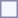<table style="border:1px solid #8888aa; background-color:#f7f8ff; padding:5px; font-size:95%; margin: 0px 12px 12px 0px;">
<tr bgcolor="#CCCCCC">
</tr>
</table>
